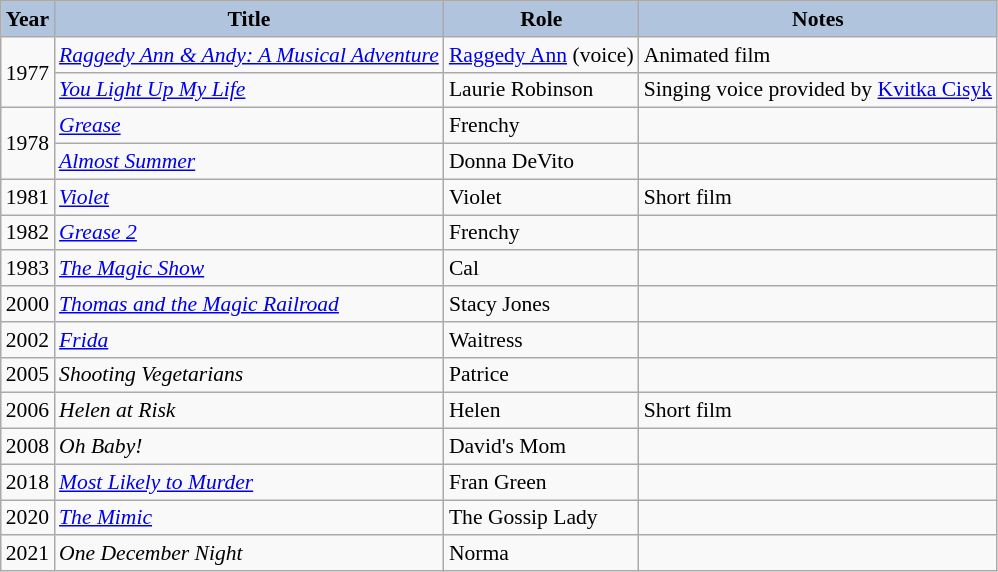<table class="wikitable" style="font-size:90%;">
<tr>
<th style="background:#B0C4DE;">Year</th>
<th style="background:#B0C4DE;">Title</th>
<th style="background:#B0C4DE;">Role</th>
<th style="background:#B0C4DE;">Notes</th>
</tr>
<tr>
<td rowspan=2>1977</td>
<td><em><a href='#'>Raggedy Ann & Andy: A Musical Adventure</a></em></td>
<td><a href='#'>Raggedy Ann</a> (voice)</td>
<td>Animated film</td>
</tr>
<tr>
<td><em><a href='#'>You Light Up My Life</a></em></td>
<td>Laurie Robinson</td>
<td>Singing voice provided by <a href='#'>Kvitka Cisyk</a></td>
</tr>
<tr>
<td rowspan=2>1978</td>
<td><em><a href='#'>Grease</a></em></td>
<td>Frenchy</td>
<td></td>
</tr>
<tr>
<td><em><a href='#'>Almost Summer</a></em></td>
<td>Donna DeVito</td>
<td></td>
</tr>
<tr>
<td>1981</td>
<td><em><a href='#'>Violet</a></em></td>
<td>Violet</td>
<td>Short film</td>
</tr>
<tr>
<td>1982</td>
<td><em><a href='#'>Grease 2</a></em></td>
<td>Frenchy</td>
<td></td>
</tr>
<tr>
<td>1983</td>
<td><em><a href='#'>The Magic Show</a></em></td>
<td>Cal</td>
<td></td>
</tr>
<tr>
<td>2000</td>
<td><em><a href='#'>Thomas and the Magic Railroad</a></em></td>
<td>Stacy Jones</td>
<td></td>
</tr>
<tr>
<td>2002</td>
<td><em><a href='#'>Frida</a></em></td>
<td>Waitress</td>
<td></td>
</tr>
<tr>
<td>2005</td>
<td><em>Shooting Vegetarians</em></td>
<td>Patrice</td>
<td></td>
</tr>
<tr>
<td>2006</td>
<td><em>Helen at Risk</em></td>
<td>Helen</td>
<td>Short film</td>
</tr>
<tr>
<td>2008</td>
<td><em>Oh Baby!</em></td>
<td>David's Mom</td>
<td></td>
</tr>
<tr>
<td>2018</td>
<td><em><a href='#'>Most Likely to Murder</a></em></td>
<td>Fran Green</td>
<td></td>
</tr>
<tr>
<td>2020</td>
<td><em><a href='#'>The Mimic</a></em></td>
<td>The Gossip Lady</td>
<td></td>
</tr>
<tr>
<td>2021</td>
<td><em>One December Night</em></td>
<td>Norma</td>
<td></td>
</tr>
</table>
